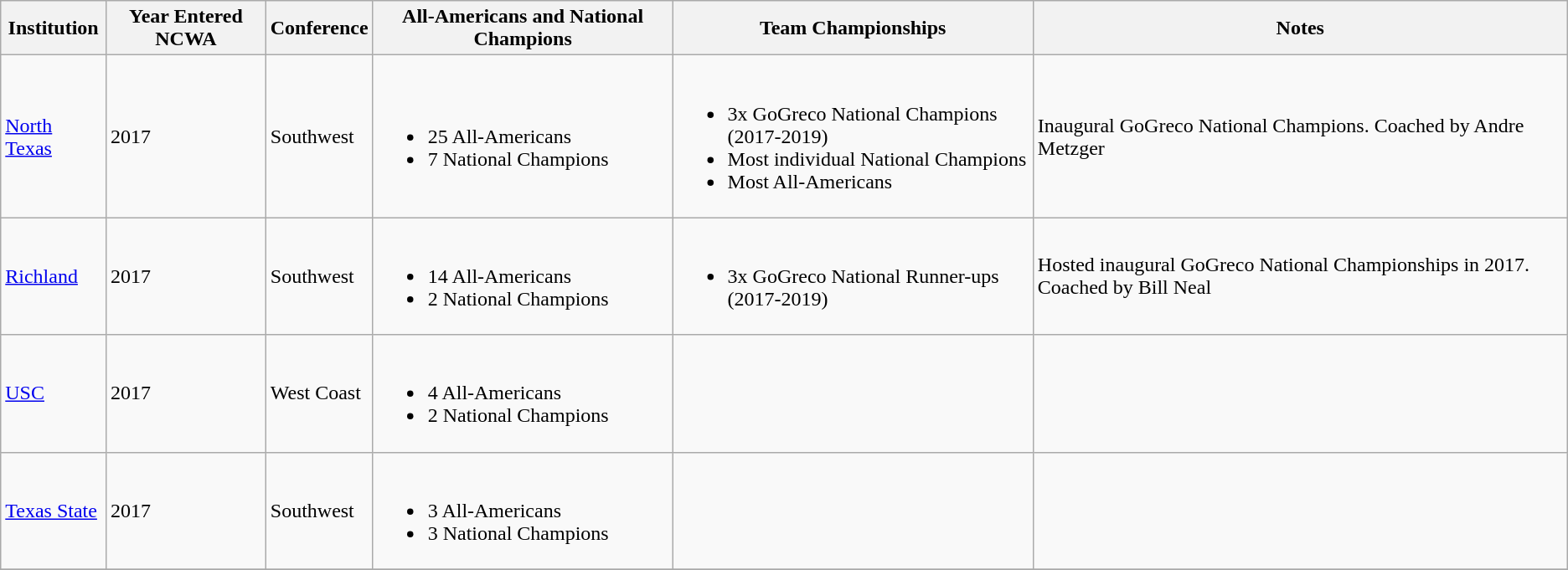<table class="wikitable">
<tr>
<th>Institution</th>
<th>Year Entered NCWA</th>
<th>Conference</th>
<th>All-Americans and National Champions</th>
<th>Team Championships</th>
<th>Notes</th>
</tr>
<tr>
<td><a href='#'>North Texas</a></td>
<td>2017</td>
<td>Southwest</td>
<td><br><ul><li>25 All-Americans</li><li>7 National Champions</li></ul></td>
<td><br><ul><li>3x GoGreco National Champions (2017-2019)</li><li>Most individual National Champions</li><li>Most All-Americans</li></ul></td>
<td>Inaugural GoGreco National Champions. Coached by Andre Metzger</td>
</tr>
<tr>
<td><a href='#'>Richland</a></td>
<td>2017</td>
<td>Southwest</td>
<td><br><ul><li>14 All-Americans</li><li>2 National Champions</li></ul></td>
<td><br><ul><li>3x GoGreco National Runner-ups (2017-2019)</li></ul></td>
<td>Hosted inaugural GoGreco National Championships in 2017. Coached by Bill Neal</td>
</tr>
<tr>
<td><a href='#'>USC</a></td>
<td>2017</td>
<td>West Coast</td>
<td><br><ul><li>4 All-Americans</li><li>2 National Champions</li></ul></td>
<td></td>
<td></td>
</tr>
<tr>
<td><a href='#'>Texas State</a></td>
<td>2017</td>
<td>Southwest</td>
<td><br><ul><li>3 All-Americans</li><li>3 National Champions</li></ul></td>
<td></td>
<td></td>
</tr>
<tr>
</tr>
</table>
